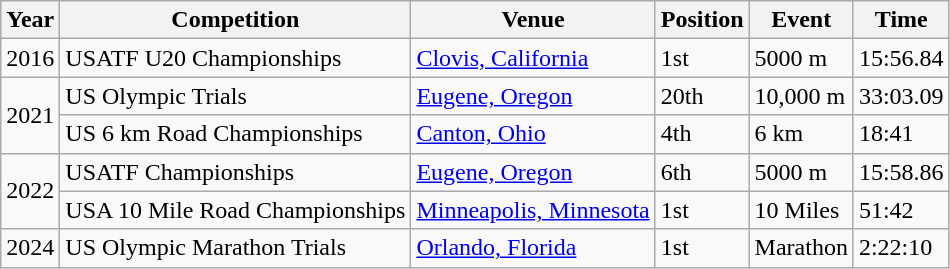<table class="wikitable">
<tr>
<th>Year</th>
<th>Competition</th>
<th>Venue</th>
<th>Position</th>
<th>Event</th>
<th>Time</th>
</tr>
<tr>
<td>2016</td>
<td>USATF U20 Championships</td>
<td><a href='#'>Clovis, California</a></td>
<td>1st</td>
<td>5000 m</td>
<td>15:56.84</td>
</tr>
<tr>
<td rowspan="2">2021</td>
<td>US Olympic Trials</td>
<td><a href='#'>Eugene, Oregon</a></td>
<td>20th</td>
<td>10,000 m</td>
<td>33:03.09</td>
</tr>
<tr>
<td>US 6 km Road Championships</td>
<td><a href='#'>Canton, Ohio</a></td>
<td>4th</td>
<td>6 km</td>
<td>18:41</td>
</tr>
<tr>
<td rowspan="2">2022</td>
<td>USATF Championships</td>
<td><a href='#'>Eugene, Oregon</a></td>
<td>6th</td>
<td>5000 m</td>
<td>15:58.86</td>
</tr>
<tr>
<td>USA 10 Mile Road Championships</td>
<td><a href='#'>Minneapolis, Minnesota</a></td>
<td>1st</td>
<td>10 Miles</td>
<td>51:42</td>
</tr>
<tr>
<td>2024</td>
<td>US Olympic Marathon Trials</td>
<td><a href='#'>Orlando, Florida</a></td>
<td>1st</td>
<td>Marathon</td>
<td>2:22:10</td>
</tr>
</table>
